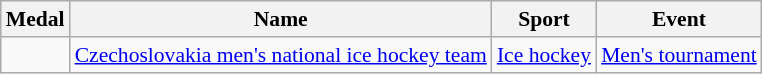<table class="wikitable sortable" style="font-size:90%">
<tr>
<th>Medal</th>
<th>Name</th>
<th>Sport</th>
<th>Event</th>
</tr>
<tr>
<td></td>
<td><a href='#'>Czechoslovakia men's national ice hockey team</a><br></td>
<td><a href='#'>Ice hockey</a></td>
<td><a href='#'>Men's tournament</a></td>
</tr>
</table>
